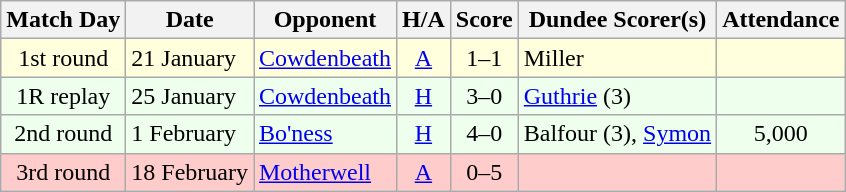<table class="wikitable" style="text-align:center">
<tr>
<th>Match Day</th>
<th>Date</th>
<th>Opponent</th>
<th>H/A</th>
<th>Score</th>
<th>Dundee Scorer(s)</th>
<th>Attendance</th>
</tr>
<tr bgcolor="#FFFFDD">
<td>1st round</td>
<td align="left">21 January</td>
<td align="left"><a href='#'>Cowdenbeath</a></td>
<td><a href='#'>A</a></td>
<td>1–1</td>
<td align="left">Miller</td>
<td></td>
</tr>
<tr bgcolor="#EEFFEE">
<td>1R replay</td>
<td align="left">25 January</td>
<td align="left"><a href='#'>Cowdenbeath</a></td>
<td><a href='#'>H</a></td>
<td>3–0</td>
<td align="left"><a href='#'>Guthrie</a> (3)</td>
<td></td>
</tr>
<tr bgcolor="#EEFFEE">
<td>2nd round</td>
<td align="left">1 February</td>
<td align="left"><a href='#'>Bo'ness</a></td>
<td><a href='#'>H</a></td>
<td>4–0</td>
<td align="left">Balfour (3), <a href='#'>Symon</a></td>
<td>5,000</td>
</tr>
<tr bgcolor="#FFCCCC">
<td>3rd round</td>
<td align="left">18 February</td>
<td align="left"><a href='#'>Motherwell</a></td>
<td><a href='#'>A</a></td>
<td>0–5</td>
<td align="left"></td>
<td></td>
</tr>
</table>
